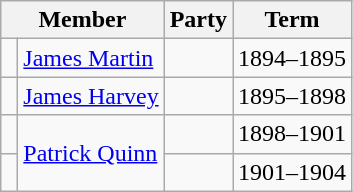<table class="wikitable">
<tr>
<th colspan="2">Member</th>
<th>Party</th>
<th>Term</th>
</tr>
<tr>
<td> </td>
<td><a href='#'>James Martin</a></td>
<td></td>
<td>1894–1895</td>
</tr>
<tr>
<td> </td>
<td><a href='#'>James Harvey</a></td>
<td></td>
<td>1895–1898</td>
</tr>
<tr>
<td> </td>
<td rowspan="2"><a href='#'>Patrick Quinn</a></td>
<td></td>
<td>1898–1901</td>
</tr>
<tr>
<td> </td>
<td></td>
<td>1901–1904</td>
</tr>
</table>
